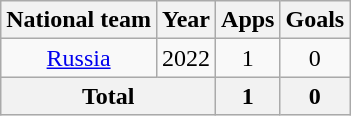<table class=wikitable style=text-align:center>
<tr>
<th>National team</th>
<th>Year</th>
<th>Apps</th>
<th>Goals</th>
</tr>
<tr>
<td><a href='#'>Russia</a></td>
<td>2022</td>
<td>1</td>
<td>0</td>
</tr>
<tr>
<th colspan="2">Total</th>
<th>1</th>
<th>0</th>
</tr>
</table>
